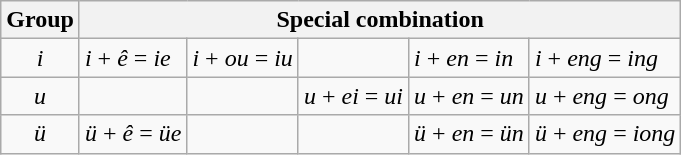<table class=wikitable>
<tr>
<th>Group</th>
<th colspan="5">Special combination</th>
</tr>
<tr>
<td align=center><em>i</em></td>
<td><em>i </em>+<em> ê </em>=<em> ie </em></td>
<td><em> i </em>+<em> ou </em>=<em> iu </em></td>
<td></td>
<td><em> i </em>+<em> en </em>=<em> in </em></td>
<td><em> i </em>+<em> eng </em>=<em> ing </em></td>
</tr>
<tr>
<td align=center><em>u</em></td>
<td></td>
<td></td>
<td><em> u </em>+<em> ei </em>=<em> ui </em></td>
<td><em> u </em>+<em> en </em>=<em> un </em></td>
<td><em> u </em>+<em> eng </em>=<em> ong </em></td>
</tr>
<tr>
<td align=center><em>ü</em></td>
<td><em> ü </em>+<em> ê </em>=<em> üe </em></td>
<td></td>
<td></td>
<td><em> ü </em>+<em> en </em>=<em> ün </em></td>
<td><em> ü </em>+<em> eng </em>=<em> iong </em></td>
</tr>
</table>
